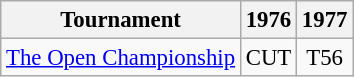<table class="wikitable" style="font-size:95%;text-align:center;">
<tr>
<th>Tournament</th>
<th>1976</th>
<th>1977</th>
</tr>
<tr>
<td align=left><a href='#'>The Open Championship</a></td>
<td>CUT</td>
<td>T56</td>
</tr>
</table>
